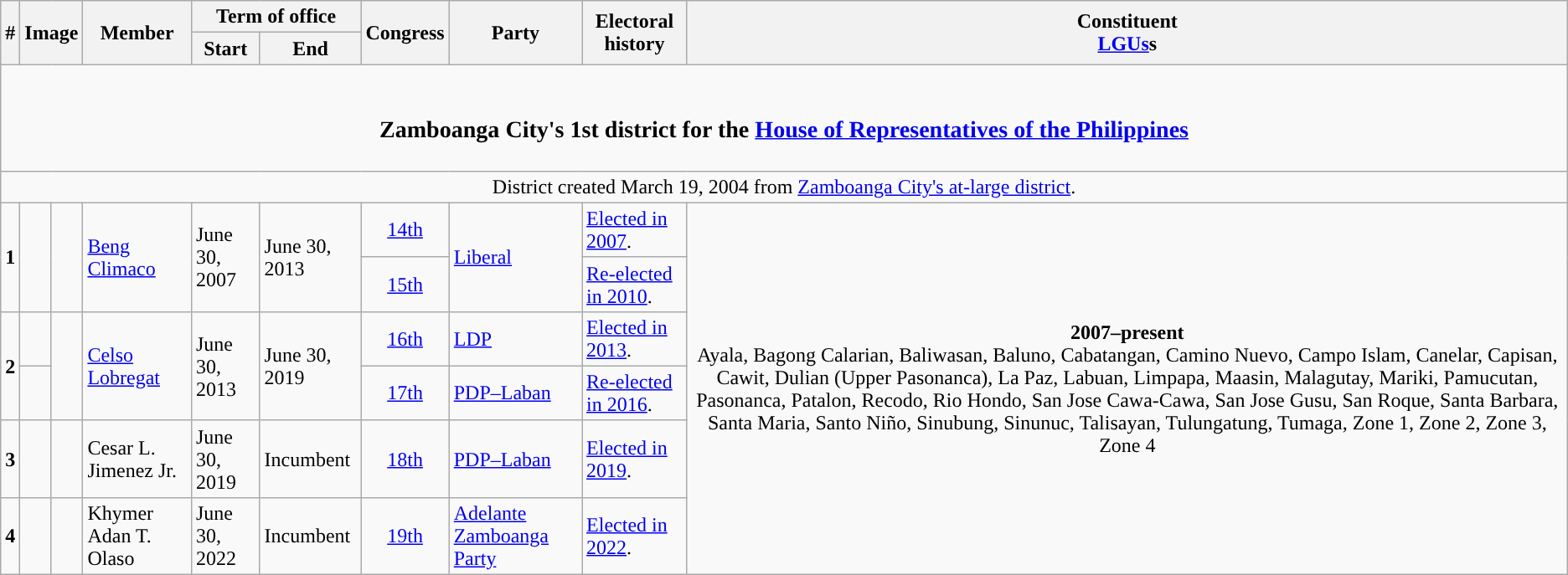<table class=wikitable>
<tr>
<th rowspan="2">#</th>
<th rowspan="2" colspan=2>Image</th>
<th rowspan="2">Member</th>
<th colspan=2>Term of office</th>
<th rowspan="2">Congress</th>
<th rowspan="2">Party</th>
<th rowspan="2">Electoral history</th>
<th rowspan="2">Constituent<br><a href='#'>LGUs</a>s</th>
</tr>
<tr>
<th>Start</th>
<th>End</th>
</tr>
<tr>
<td colspan="10" style="text-align:center;"><br><h3>Zamboanga City's 1st district for the <a href='#'>House of Representatives of the Philippines</a></h3></td>
</tr>
<tr>
<td colspan="10" style="text-align:center;">District created March 19, 2004 from <a href='#'>Zamboanga City's at-large district</a>.</td>
</tr>
<tr>
<td rowspan="2" style="text-align:center;"><strong>1</strong></td>
<td rowspan="2" style="color:inherit;background:"></td>
<td rowspan="2"></td>
<td rowspan="2"><a href='#'>Beng Climaco</a></td>
<td rowspan="2">June 30, 2007</td>
<td rowspan="2">June 30, 2013</td>
<td style="text-align:center;"><a href='#'>14th</a></td>
<td rowspan="2"><a href='#'>Liberal</a></td>
<td><a href='#'>Elected in 2007</a>.</td>
<td rowspan="6" style="text-align:center;"><strong>2007–present</strong><br>Ayala, Bagong Calarian, Baliwasan, Baluno, Cabatangan, Camino Nuevo, Campo Islam, Canelar, Capisan, Cawit, Dulian (Upper Pasonanca), La Paz, Labuan, Limpapa, Maasin, Malagutay, Mariki, Pamucutan, Pasonanca, Patalon, Recodo, Rio Hondo, San Jose Cawa-Cawa, San Jose Gusu, San Roque, Santa Barbara, Santa Maria, Santo Niño, Sinubung, Sinunuc, Talisayan, Tulungatung, Tumaga, Zone 1, Zone 2, Zone 3, Zone 4</td>
</tr>
<tr>
<td style="text-align:center;"><a href='#'>15th</a></td>
<td><a href='#'>Re-elected in 2010</a>.</td>
</tr>
<tr>
<td rowspan="2" style="text-align:center;"><strong>2</strong></td>
<td style="color:inherit;background:"></td>
<td rowspan="2"></td>
<td rowspan="2"><a href='#'>Celso Lobregat</a></td>
<td rowspan="2">June 30, 2013</td>
<td rowspan="2">June 30, 2019</td>
<td style="text-align:center;"><a href='#'>16th</a></td>
<td><a href='#'>LDP</a></td>
<td><a href='#'>Elected in 2013</a>.</td>
</tr>
<tr>
<td style="color:inherit;background:"></td>
<td style="text-align:center;"><a href='#'>17th</a></td>
<td><a href='#'>PDP–Laban</a></td>
<td><a href='#'>Re-elected in 2016</a>.</td>
</tr>
<tr>
<td style="text-align:center;"><strong>3</strong></td>
<td style="color:inherit;background:"></td>
<td></td>
<td>Cesar L. Jimenez Jr.</td>
<td>June 30, 2019</td>
<td>Incumbent</td>
<td style="text-align:center;"><a href='#'>18th</a></td>
<td><a href='#'>PDP–Laban</a></td>
<td><a href='#'>Elected in 2019</a>.</td>
</tr>
<tr>
<td style="text-align:center;"><strong>4</strong></td>
<td style="color:inherit;background:"></td>
<td></td>
<td>Khymer Adan T. Olaso</td>
<td>June 30, 2022</td>
<td>Incumbent</td>
<td style="text-align:center;"><a href='#'>19th</a></td>
<td><a href='#'>Adelante Zamboanga Party</a></td>
<td><a href='#'>Elected in 2022</a>.</td>
</tr>
</table>
